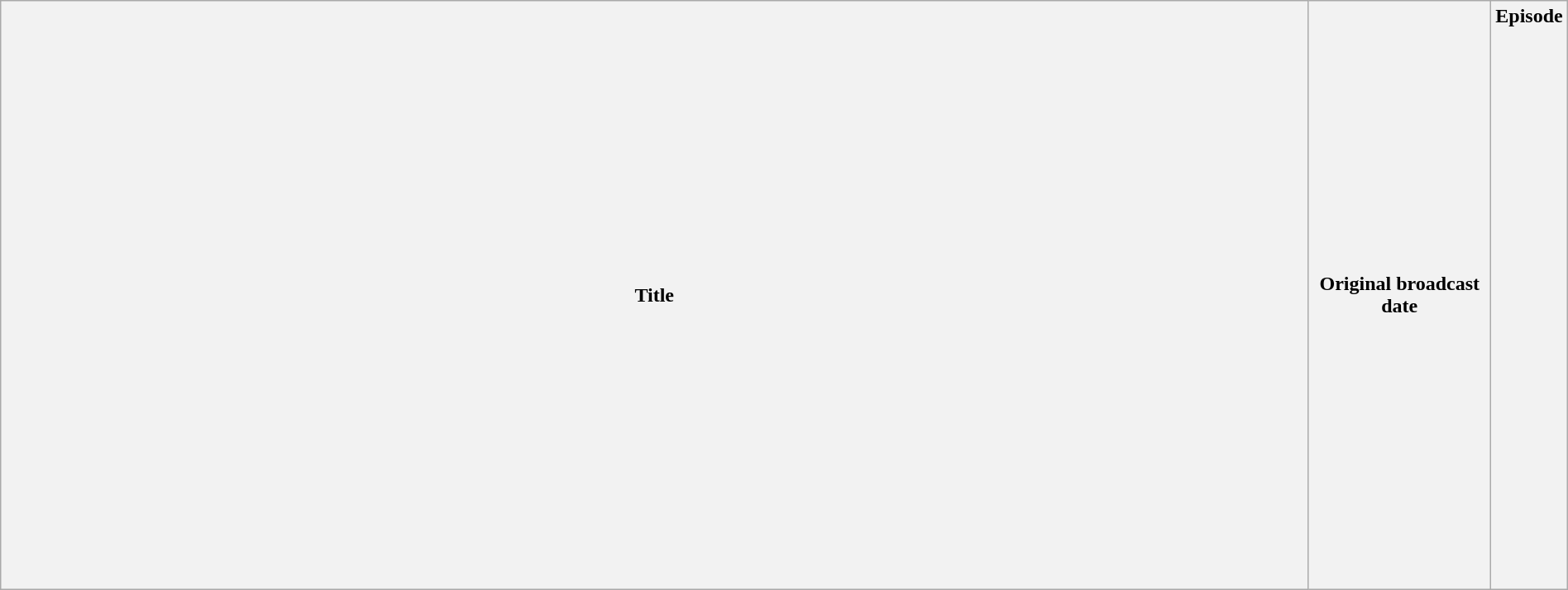<table class="wikitable plainrowheaders" style="width:100%; margin:auto;">
<tr>
<th>Title</th>
<th width="140">Original broadcast date</th>
<th width="40">Episode<br><br><br><br><br><br><br><br><br><br><br><br><br><br><br><br><br><br><br><br><br><br><br><br><br><br></th>
</tr>
</table>
